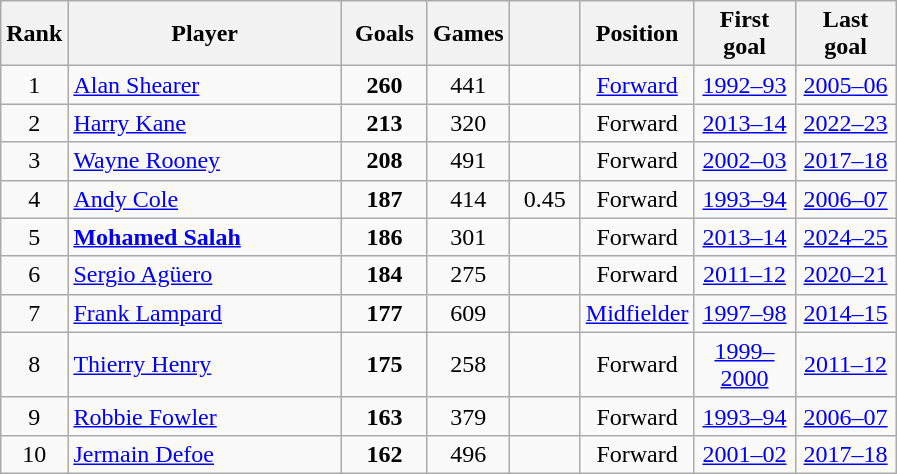<table class="wikitable sortable nowrap" style="text-align: center">
<tr>
<th>Rank</th>
<th style="width:175px">Player</th>
<th style="width:50px">Goals</th>
<th>Games</th>
<th style="width:40px"></th>
<th style="width:50px">Position</th>
<th style="width:60px">First goal</th>
<th style="width:60px">Last goal</th>
</tr>
<tr>
<td>1</td>
<td style="text-align:left"> <a href='#'>Alan Shearer</a></td>
<td><strong>260</strong></td>
<td>441</td>
<td></td>
<td><a href='#'>Forward</a></td>
<td><a href='#'>1992–93</a></td>
<td><a href='#'>2005–06</a></td>
</tr>
<tr>
<td>2</td>
<td style="text-align:left"> <a href='#'>Harry Kane</a></td>
<td><strong>213</strong></td>
<td>320</td>
<td></td>
<td>Forward</td>
<td><a href='#'>2013–14</a></td>
<td><a href='#'>2022–23</a></td>
</tr>
<tr>
<td>3</td>
<td style="text-align:left"> <a href='#'>Wayne Rooney</a></td>
<td><strong>208</strong></td>
<td>491</td>
<td></td>
<td>Forward</td>
<td><a href='#'>2002–03</a></td>
<td><a href='#'>2017–18</a></td>
</tr>
<tr>
<td>4</td>
<td style="text-align:left"> <a href='#'>Andy Cole</a></td>
<td><strong>187</strong></td>
<td>414</td>
<td>0.45</td>
<td>Forward</td>
<td><a href='#'>1993–94</a></td>
<td><a href='#'>2006–07</a></td>
</tr>
<tr>
<td>5</td>
<td style="text-align:left"> <strong><a href='#'>Mohamed Salah</a></strong></td>
<td><strong>186</strong></td>
<td>301</td>
<td></td>
<td>Forward</td>
<td><a href='#'>2013–14</a></td>
<td><a href='#'>2024–25</a></td>
</tr>
<tr>
<td>6</td>
<td style="text-align:left"> <a href='#'>Sergio Agüero</a></td>
<td><strong>184</strong></td>
<td>275</td>
<td></td>
<td>Forward</td>
<td><a href='#'>2011–12</a></td>
<td><a href='#'>2020–21</a></td>
</tr>
<tr>
<td>7</td>
<td style="text-align:left"> <a href='#'>Frank Lampard</a></td>
<td><strong>177</strong></td>
<td>609</td>
<td></td>
<td><a href='#'>Midfielder</a></td>
<td><a href='#'>1997–98</a></td>
<td><a href='#'>2014–15</a></td>
</tr>
<tr>
<td>8</td>
<td style="text-align:left"> <a href='#'>Thierry Henry</a></td>
<td><strong>175</strong></td>
<td>258</td>
<td></td>
<td>Forward</td>
<td><a href='#'>1999–2000</a></td>
<td><a href='#'>2011–12</a></td>
</tr>
<tr>
<td>9</td>
<td style="text-align:left"> <a href='#'>Robbie Fowler</a></td>
<td><strong>163</strong></td>
<td>379</td>
<td></td>
<td>Forward</td>
<td><a href='#'>1993–94</a></td>
<td><a href='#'>2006–07</a></td>
</tr>
<tr>
<td>10</td>
<td style="text-align:left"> <a href='#'>Jermain Defoe</a></td>
<td><strong>162</strong></td>
<td>496</td>
<td></td>
<td>Forward</td>
<td><a href='#'>2001–02</a></td>
<td><a href='#'>2017–18</a></td>
</tr>
</table>
